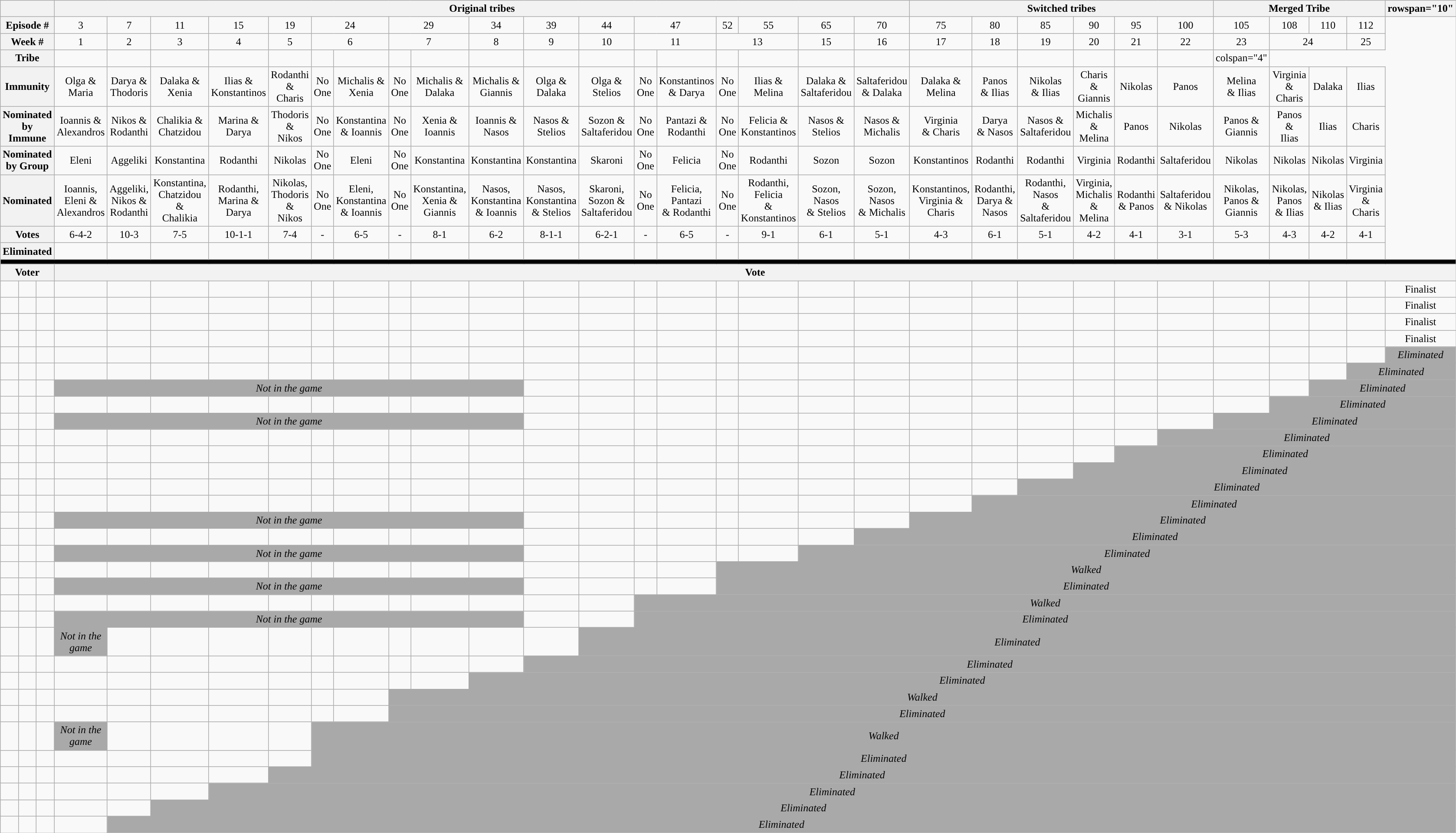<table class="wikitable " style="text-align:center;">
<tr>
<th colspan="3"></th>
<th colspan="18">Original tribes</th>
<th colspan="6">Switched tribes</th>
<th colspan="4">Merged Tribe</th>
<th>rowspan="10" </th>
</tr>
<tr>
<th colspan="3">Episode #</th>
<td>3</td>
<td>7</td>
<td>11</td>
<td>15</td>
<td>19</td>
<td colspan="2">24</td>
<td colspan="2">29</td>
<td>34</td>
<td>39</td>
<td>44</td>
<td colspan="2">47</td>
<td>52</td>
<td>55</td>
<td>65</td>
<td>70</td>
<td>75</td>
<td>80</td>
<td>85</td>
<td>90</td>
<td>95</td>
<td>100</td>
<td>105</td>
<td>108</td>
<td>110</td>
<td>112</td>
</tr>
<tr>
<th colspan="3">Week #</th>
<td>1</td>
<td>2</td>
<td>3</td>
<td>4</td>
<td>5</td>
<td colspan="2">6</td>
<td colspan="2">7</td>
<td>8</td>
<td>9</td>
<td>10</td>
<td colspan="2">11</td>
<td colspan="2">13</td>
<td>15</td>
<td>16</td>
<td>17</td>
<td>18</td>
<td>19</td>
<td>20</td>
<td>21</td>
<td>22</td>
<td>23</td>
<td colspan="2">24</td>
<td>25</td>
</tr>
<tr>
<th colspan="3">Tribe</th>
<td></td>
<td></td>
<td></td>
<td></td>
<td></td>
<td></td>
<td></td>
<td></td>
<td></td>
<td></td>
<td></td>
<td></td>
<td></td>
<td></td>
<td></td>
<td></td>
<td></td>
<td></td>
<td></td>
<td></td>
<td></td>
<td></td>
<td></td>
<td></td>
<td>colspan="4" </td>
</tr>
<tr>
<th colspan="3">Immunity</th>
<td>Olga & <br>Maria</td>
<td>Darya & <br>Thodoris</td>
<td>Dalaka & <br>Xenia</td>
<td>Ilias & <br>Konstantinos</td>
<td>Rodanthi & <br> Charis</td>
<td>No One</td>
<td>Michalis & <br>Xenia</td>
<td>No One</td>
<td>Michalis & <br>Dalaka</td>
<td>Michalis & <br>Giannis</td>
<td>Olga & <br>Dalaka</td>
<td>Olga & <br> Stelios</td>
<td>No One</td>
<td>Konstantinos <br>& Darya</td>
<td>No One</td>
<td>Ilias & <br> Melina</td>
<td>Dalaka & <br> Saltaferidou</td>
<td>Saltaferidou <br> & Dalaka</td>
<td>Dalaka &<br> Melina</td>
<td>Panos <br>& Ilias</td>
<td>Nikolas  <br>& Ilias</td>
<td>Charis &<br>Giannis</td>
<td>Nikolas</td>
<td>Panos</td>
<td>Melina <br>& Ilias</td>
<td>Virginia <br>& Charis</td>
<td>Dalaka</td>
<td>Ilias</td>
</tr>
<tr>
<th colspan="3">Nominated <br>by Immune</th>
<td>Ioannis & <br>Alexandros</td>
<td>Nikos & <br>Rodanthi</td>
<td>Chalikia &<br> Chatzidou</td>
<td>Marina &<br> Darya</td>
<td>Thodoris &<br> Nikos</td>
<td>No One</td>
<td>Konstantina & Ioannis</td>
<td>No One</td>
<td>Xenia & <br> Ιοannis</td>
<td>Ioannis & <br> Nasos</td>
<td>Nasos & <br>Stelios</td>
<td>Sozon & <br>Saltaferidou</td>
<td>No One</td>
<td>Pantazi & <br>Rodanthi</td>
<td>No One</td>
<td>Felicia & <br> Konstantinos</td>
<td>Nasos & <br> Stelios</td>
<td>Nasos & <br> Michalis</td>
<td>Virginia <br>& Charis</td>
<td>Darya <br>&  Nasos</td>
<td>Nasos &<br> Saltaferidou</td>
<td>Michalis<br> & Melina</td>
<td>Panos</td>
<td>Nikolas</td>
<td>Panos &<br>Giannis</td>
<td>Panos &<br>Ilias</td>
<td>Ilias</td>
<td>Charis</td>
</tr>
<tr>
<th colspan="3">Nominated <br>by Group</th>
<td>Eleni</td>
<td>Aggeliki</td>
<td>Konstantina</td>
<td>Rodanthi</td>
<td>Nikolas</td>
<td>No One</td>
<td>Eleni</td>
<td>No One</td>
<td>Konstantina</td>
<td>Konstantina</td>
<td>Konstantina</td>
<td>Skaroni</td>
<td>No One</td>
<td>Felicia</td>
<td>No One</td>
<td>Rodanthi</td>
<td>Sozon</td>
<td>Sozon</td>
<td>Konstantinos</td>
<td>Rodanthi</td>
<td>Rodanthi</td>
<td>Virginia</td>
<td>Rodanthi</td>
<td>Saltaferidou</td>
<td>Nikolas</td>
<td>Nikolas</td>
<td>Nikolas</td>
<td>Virginia</td>
</tr>
<tr>
<th colspan="3">Nominated</th>
<td>Ioannis, Eleni & Alexandros</td>
<td>Aggeliki,<br> Nikos & <br>Rodanthi</td>
<td>Konstantina, <br>Chatzidou & <br>Chalikia</td>
<td>Rodanthi, <br>Marina & <br> Darya</td>
<td>Nikolas, <br>Thodoris & <br>Nikos</td>
<td>No One</td>
<td>Eleni, <br>Konstantina & Ioannis</td>
<td>No One</td>
<td>Konstantina, <br> Xenia & <br>Giannis</td>
<td>Nasos, <br>Konstantina & Ioannis</td>
<td>Nasos, <br>Konstantina & Stelios</td>
<td>Skaroni, Sozon & <br>Saltaferidou</td>
<td>No One</td>
<td>Felicia, Pantazi<br> & Rodanthi</td>
<td>No One</td>
<td>Rodanthi, Felicia<br> & Konstantinos</td>
<td>Sozon, Nasos<br> & Stelios</td>
<td>Sozon, Nasos<br> & Michalis</td>
<td>Konstantinos,<br> Virginia & Charis</td>
<td>Rodanthi,<br> Darya & Nasos</td>
<td>Rodanthi, Nasos<br>& Saltaferidou</td>
<td>Virginia, Michalis <br>& Melina</td>
<td>Rodanthi <br>& Panos</td>
<td>Saltaferidou <br>& Nikolas</td>
<td>Nikolas,<br> Panos & Giannis</td>
<td>Nikolas,<br> Panos & Ilias</td>
<td>Nikolas <br> & Ilias</td>
<td>Virginia <br> & Charis</td>
</tr>
<tr>
<th colspan="3">Votes</th>
<td>6-4-2</td>
<td>10-3</td>
<td>7-5</td>
<td>10-1-1</td>
<td>7-4</td>
<td>-</td>
<td>6-5</td>
<td>-</td>
<td>8-1</td>
<td>6-2</td>
<td>8-1-1</td>
<td>6-2-1</td>
<td>-</td>
<td>6-5</td>
<td>-</td>
<td>9-1</td>
<td>6-1</td>
<td>5-1</td>
<td>4-3</td>
<td>6-1</td>
<td>5-1</td>
<td>4-2</td>
<td>4-1</td>
<td>3-1</td>
<td>5-3</td>
<td>4-3</td>
<td>4-2</td>
<td>4-1</td>
</tr>
<tr>
<th colspan="3">Eliminated</th>
<td></td>
<td></td>
<td></td>
<td></td>
<td></td>
<td></td>
<td></td>
<td></td>
<td></td>
<td></td>
<td></td>
<td></td>
<td></td>
<td></td>
<td></td>
<td></td>
<td></td>
<td></td>
<td></td>
<td></td>
<td></td>
<td></td>
<td></td>
<td></td>
<td></td>
<td></td>
<td></td>
<td></td>
</tr>
<tr>
<th colspan="32" style="background:black;"></th>
</tr>
<tr>
<th colspan="3">Voter</th>
<th colspan="30">Vote</th>
</tr>
<tr>
<td></td>
<td></td>
<td></td>
<td></td>
<td></td>
<td></td>
<td></td>
<td></td>
<td></td>
<td></td>
<td></td>
<td></td>
<td></td>
<td></td>
<td></td>
<td></td>
<td></td>
<td></td>
<td></td>
<td></td>
<td></td>
<td></td>
<td></td>
<td></td>
<td></td>
<td></td>
<td></td>
<td></td>
<td></td>
<td></td>
<td></td>
<td>Finalist</td>
</tr>
<tr>
<td></td>
<td></td>
<td></td>
<td></td>
<td></td>
<td></td>
<td></td>
<td></td>
<td></td>
<td></td>
<td></td>
<td></td>
<td></td>
<td></td>
<td></td>
<td></td>
<td></td>
<td></td>
<td></td>
<td></td>
<td></td>
<td></td>
<td></td>
<td></td>
<td></td>
<td></td>
<td></td>
<td></td>
<td></td>
<td></td>
<td></td>
<td>Finalist</td>
</tr>
<tr>
<td></td>
<td></td>
<td></td>
<td></td>
<td></td>
<td></td>
<td></td>
<td></td>
<td></td>
<td></td>
<td></td>
<td></td>
<td></td>
<td></td>
<td></td>
<td></td>
<td></td>
<td></td>
<td></td>
<td></td>
<td></td>
<td></td>
<td></td>
<td></td>
<td></td>
<td></td>
<td></td>
<td></td>
<td></td>
<td></td>
<td></td>
<td>Finalist</td>
</tr>
<tr>
<td></td>
<td></td>
<td></td>
<td></td>
<td></td>
<td></td>
<td></td>
<td></td>
<td></td>
<td></td>
<td></td>
<td></td>
<td></td>
<td></td>
<td></td>
<td></td>
<td></td>
<td></td>
<td></td>
<td></td>
<td></td>
<td></td>
<td></td>
<td></td>
<td></td>
<td></td>
<td></td>
<td></td>
<td></td>
<td></td>
<td></td>
<td>Finalist</td>
</tr>
<tr>
<td></td>
<td></td>
<td></td>
<td></td>
<td></td>
<td></td>
<td></td>
<td></td>
<td></td>
<td></td>
<td></td>
<td></td>
<td></td>
<td></td>
<td></td>
<td></td>
<td></td>
<td></td>
<td></td>
<td></td>
<td></td>
<td></td>
<td></td>
<td></td>
<td></td>
<td></td>
<td></td>
<td></td>
<td></td>
<td></td>
<td></td>
<td colspan=21 bgcolor=darkgray><em>Eliminated</em></td>
</tr>
<tr>
<td></td>
<td></td>
<td></td>
<td></td>
<td></td>
<td></td>
<td></td>
<td></td>
<td></td>
<td></td>
<td></td>
<td></td>
<td></td>
<td></td>
<td></td>
<td></td>
<td></td>
<td></td>
<td></td>
<td></td>
<td></td>
<td></td>
<td></td>
<td></td>
<td></td>
<td></td>
<td></td>
<td></td>
<td></td>
<td></td>
<td colspan=20 bgcolor=darkgray><em>Eliminated</em></td>
</tr>
<tr>
<td></td>
<td></td>
<td></td>
<td colspan=10 bgcolor=darkgray><em>Not in the game</em></td>
<td></td>
<td></td>
<td></td>
<td></td>
<td></td>
<td></td>
<td></td>
<td></td>
<td></td>
<td></td>
<td></td>
<td></td>
<td></td>
<td></td>
<td></td>
<td></td>
<td colspan=20 bgcolor=darkgray><em>Eliminated</em></td>
</tr>
<tr>
<td></td>
<td></td>
<td></td>
<td></td>
<td></td>
<td></td>
<td></td>
<td></td>
<td></td>
<td></td>
<td></td>
<td></td>
<td></td>
<td></td>
<td></td>
<td></td>
<td></td>
<td></td>
<td></td>
<td></td>
<td></td>
<td></td>
<td></td>
<td></td>
<td></td>
<td></td>
<td></td>
<td></td>
<td colspan=20 bgcolor=darkgray><em>Eliminated</em></td>
</tr>
<tr>
<td></td>
<td></td>
<td></td>
<td colspan=10 bgcolor=darkgray><em>Not in the game</em></td>
<td></td>
<td></td>
<td></td>
<td></td>
<td></td>
<td></td>
<td></td>
<td></td>
<td></td>
<td></td>
<td></td>
<td></td>
<td></td>
<td></td>
<td colspan=20 bgcolor=darkgray><em>Eliminated</em></td>
</tr>
<tr>
<td></td>
<td></td>
<td></td>
<td></td>
<td></td>
<td></td>
<td></td>
<td></td>
<td></td>
<td></td>
<td></td>
<td></td>
<td></td>
<td></td>
<td></td>
<td></td>
<td></td>
<td></td>
<td></td>
<td></td>
<td></td>
<td></td>
<td></td>
<td></td>
<td></td>
<td></td>
<td colspan=20 bgcolor=darkgray><em>Eliminated</em></td>
</tr>
<tr>
<td></td>
<td></td>
<td></td>
<td></td>
<td></td>
<td></td>
<td></td>
<td></td>
<td></td>
<td></td>
<td></td>
<td></td>
<td></td>
<td></td>
<td></td>
<td></td>
<td></td>
<td></td>
<td></td>
<td></td>
<td></td>
<td></td>
<td></td>
<td></td>
<td></td>
<td colspan=20 bgcolor=darkgray><em>Eliminated</em></td>
</tr>
<tr>
<td></td>
<td></td>
<td></td>
<td></td>
<td></td>
<td></td>
<td></td>
<td></td>
<td></td>
<td></td>
<td></td>
<td></td>
<td></td>
<td></td>
<td></td>
<td></td>
<td></td>
<td></td>
<td></td>
<td></td>
<td></td>
<td></td>
<td></td>
<td></td>
<td colspan=20 bgcolor=darkgray><em>Eliminated</em></td>
</tr>
<tr>
<td></td>
<td></td>
<td></td>
<td></td>
<td></td>
<td></td>
<td></td>
<td></td>
<td></td>
<td></td>
<td></td>
<td></td>
<td></td>
<td></td>
<td></td>
<td></td>
<td></td>
<td></td>
<td></td>
<td></td>
<td></td>
<td></td>
<td></td>
<td colspan=20 bgcolor=darkgray><em>Eliminated</em></td>
</tr>
<tr>
<td></td>
<td></td>
<td></td>
<td></td>
<td></td>
<td></td>
<td></td>
<td></td>
<td></td>
<td></td>
<td></td>
<td></td>
<td></td>
<td></td>
<td></td>
<td></td>
<td></td>
<td></td>
<td></td>
<td></td>
<td></td>
<td></td>
<td colspan=20 bgcolor=darkgray><em>Eliminated</em></td>
</tr>
<tr>
<td></td>
<td></td>
<td></td>
<td colspan=10 bgcolor=darkgray><em>Not in the game</em></td>
<td></td>
<td></td>
<td></td>
<td></td>
<td></td>
<td></td>
<td></td>
<td></td>
<td colspan=20 bgcolor=darkgray><em>Eliminated</em></td>
</tr>
<tr>
<td></td>
<td></td>
<td></td>
<td></td>
<td></td>
<td></td>
<td></td>
<td></td>
<td></td>
<td></td>
<td></td>
<td></td>
<td></td>
<td></td>
<td></td>
<td></td>
<td></td>
<td></td>
<td></td>
<td></td>
<td colspan=20 bgcolor=darkgray><em>Eliminated</em></td>
</tr>
<tr>
<td></td>
<td></td>
<td></td>
<td colspan=10 bgcolor=darkgray><em>Not in the game</em></td>
<td></td>
<td></td>
<td></td>
<td></td>
<td></td>
<td></td>
<td colspan=20 bgcolor=darkgray><em>Eliminated</em></td>
</tr>
<tr>
<td></td>
<td></td>
<td></td>
<td></td>
<td></td>
<td></td>
<td></td>
<td></td>
<td></td>
<td></td>
<td></td>
<td></td>
<td></td>
<td></td>
<td></td>
<td></td>
<td></td>
<td colspan=19 bgcolor=darkgray><em>Walked</em></td>
</tr>
<tr>
<td></td>
<td></td>
<td></td>
<td colspan=10 bgcolor=darkgray><em>Not in the game</em></td>
<td></td>
<td></td>
<td></td>
<td></td>
<td colspan=19 bgcolor=darkgray><em>Eliminated</em></td>
</tr>
<tr>
<td></td>
<td></td>
<td></td>
<td></td>
<td></td>
<td></td>
<td></td>
<td></td>
<td></td>
<td></td>
<td></td>
<td></td>
<td></td>
<td></td>
<td></td>
<td colspan=19 bgcolor=darkgray><em>Walked</em></td>
</tr>
<tr>
<td></td>
<td></td>
<td></td>
<td colspan=10 bgcolor=darkgray><em>Not in the game</em></td>
<td></td>
<td></td>
<td colspan=20 bgcolor=darkgray><em>Eliminated</em></td>
</tr>
<tr>
<td></td>
<td></td>
<td></td>
<td colspan=1 bgcolor=darkgray><em>Not in the game</em></td>
<td></td>
<td></td>
<td></td>
<td></td>
<td></td>
<td></td>
<td></td>
<td></td>
<td></td>
<td></td>
<td colspan=21 bgcolor=darkgray><em>Eliminated</em></td>
</tr>
<tr>
<td></td>
<td></td>
<td></td>
<td></td>
<td></td>
<td></td>
<td></td>
<td></td>
<td></td>
<td></td>
<td></td>
<td></td>
<td></td>
<td colspan=22 bgcolor=darkgray><em>Eliminated</em></td>
</tr>
<tr>
<td></td>
<td></td>
<td></td>
<td></td>
<td></td>
<td></td>
<td></td>
<td></td>
<td></td>
<td></td>
<td></td>
<td></td>
<td colspan=23 bgcolor=darkgray><em>Eliminated</em></td>
</tr>
<tr>
<td></td>
<td></td>
<td></td>
<td></td>
<td></td>
<td></td>
<td></td>
<td></td>
<td></td>
<td></td>
<td colspan=24 bgcolor=darkgray><em>Walked</em></td>
</tr>
<tr>
<td></td>
<td></td>
<td></td>
<td></td>
<td></td>
<td></td>
<td></td>
<td></td>
<td></td>
<td></td>
<td colspan=25 style="background:darkgray"><em>Eliminated</em><br></td>
</tr>
<tr>
<td></td>
<td></td>
<td></td>
<td colspan=1 bgcolor=darkgray><em>Not in the game</em></td>
<td></td>
<td></td>
<td></td>
<td></td>
<td colspan=24 bgcolor=darkgray><em>Walked</em></td>
</tr>
<tr>
<td></td>
<td></td>
<td></td>
<td></td>
<td></td>
<td></td>
<td></td>
<td></td>
<td colspan=25 style="background:darkgray"><em>Eliminated</em><br></td>
</tr>
<tr>
<td></td>
<td></td>
<td></td>
<td></td>
<td></td>
<td></td>
<td></td>
<td colspan=26 style="background:darkgray"><em>Eliminated</em><br></td>
</tr>
<tr>
<td></td>
<td></td>
<td></td>
<td></td>
<td></td>
<td></td>
<td colspan=27 style="background:darkgray"><em>Eliminated</em><br></td>
</tr>
<tr>
<td></td>
<td></td>
<td></td>
<td></td>
<td></td>
<td colspan=28 style="background:darkgray"><em>Eliminated</em><br></td>
</tr>
<tr>
<td></td>
<td></td>
<td></td>
<td></td>
<td colspan=29 style="background:darkgray"><em>Eliminated</em><br></td>
</tr>
</table>
